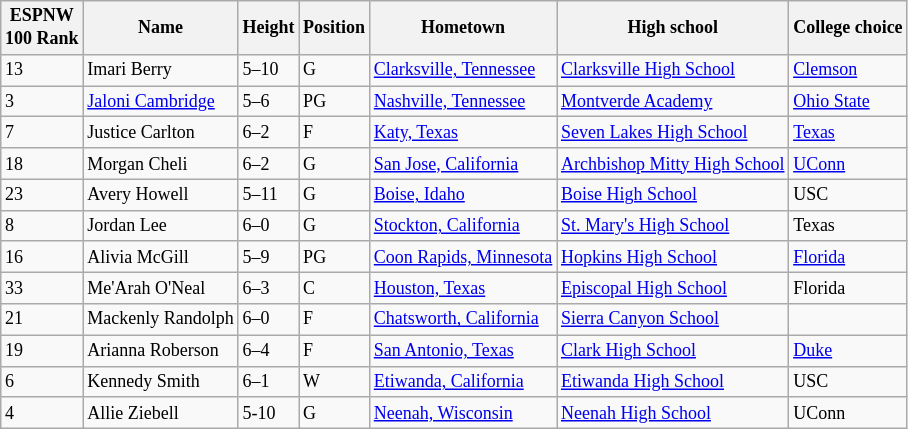<table class="wikitable sortable" style="font-size: 75%" style="width: 90%">
<tr>
<th>ESPNW<br> 100 Rank</th>
<th>Name</th>
<th>Height</th>
<th>Position</th>
<th>Hometown</th>
<th>High school</th>
<th>College choice</th>
</tr>
<tr>
<td>13</td>
<td>Imari Berry</td>
<td>5–10</td>
<td>G</td>
<td><a href='#'>Clarksville, Tennessee</a></td>
<td><a href='#'>Clarksville High School</a></td>
<td><a href='#'>Clemson</a></td>
</tr>
<tr>
<td>3</td>
<td><a href='#'>Jaloni Cambridge</a></td>
<td>5–6</td>
<td>PG</td>
<td><a href='#'>Nashville, Tennessee</a></td>
<td><a href='#'>Montverde Academy</a></td>
<td><a href='#'>Ohio State</a></td>
</tr>
<tr>
<td>7</td>
<td>Justice Carlton</td>
<td>6–2</td>
<td>F</td>
<td><a href='#'>Katy, Texas</a></td>
<td><a href='#'>Seven Lakes High School</a></td>
<td><a href='#'>Texas</a></td>
</tr>
<tr>
<td>18</td>
<td>Morgan Cheli</td>
<td>6–2</td>
<td>G</td>
<td><a href='#'>San Jose, California</a></td>
<td><a href='#'>Archbishop Mitty High School</a></td>
<td><a href='#'>UConn</a></td>
</tr>
<tr>
<td>23</td>
<td>Avery Howell</td>
<td>5–11</td>
<td>G</td>
<td><a href='#'>Boise, Idaho</a></td>
<td><a href='#'>Boise High School</a></td>
<td>USC</td>
</tr>
<tr>
<td>8</td>
<td>Jordan Lee</td>
<td>6–0</td>
<td>G</td>
<td><a href='#'>Stockton, California</a></td>
<td><a href='#'>St. Mary's High School</a></td>
<td>Texas</td>
</tr>
<tr>
<td>16</td>
<td>Alivia McGill</td>
<td>5–9</td>
<td>PG</td>
<td><a href='#'>Coon Rapids, Minnesota</a></td>
<td><a href='#'>Hopkins High School</a></td>
<td><a href='#'>Florida</a></td>
</tr>
<tr>
<td>33</td>
<td>Me'Arah O'Neal</td>
<td>6–3</td>
<td>C</td>
<td><a href='#'>Houston, Texas</a></td>
<td><a href='#'>Episcopal High School</a></td>
<td>Florida</td>
</tr>
<tr>
<td>21</td>
<td>Mackenly Randolph</td>
<td>6–0</td>
<td>F</td>
<td><a href='#'>Chatsworth, California</a></td>
<td><a href='#'>Sierra Canyon School</a></td>
<td></td>
</tr>
<tr>
<td>19</td>
<td>Arianna Roberson</td>
<td>6–4</td>
<td>F</td>
<td><a href='#'>San Antonio, Texas</a></td>
<td><a href='#'>Clark High School</a></td>
<td><a href='#'>Duke</a></td>
</tr>
<tr>
<td>6</td>
<td>Kennedy Smith</td>
<td>6–1</td>
<td>W</td>
<td><a href='#'>Etiwanda, California</a></td>
<td><a href='#'>Etiwanda High School</a></td>
<td>USC</td>
</tr>
<tr>
<td>4</td>
<td>Allie Ziebell</td>
<td>5-10</td>
<td>G</td>
<td><a href='#'>Neenah, Wisconsin</a></td>
<td><a href='#'>Neenah High School</a></td>
<td>UConn</td>
</tr>
</table>
